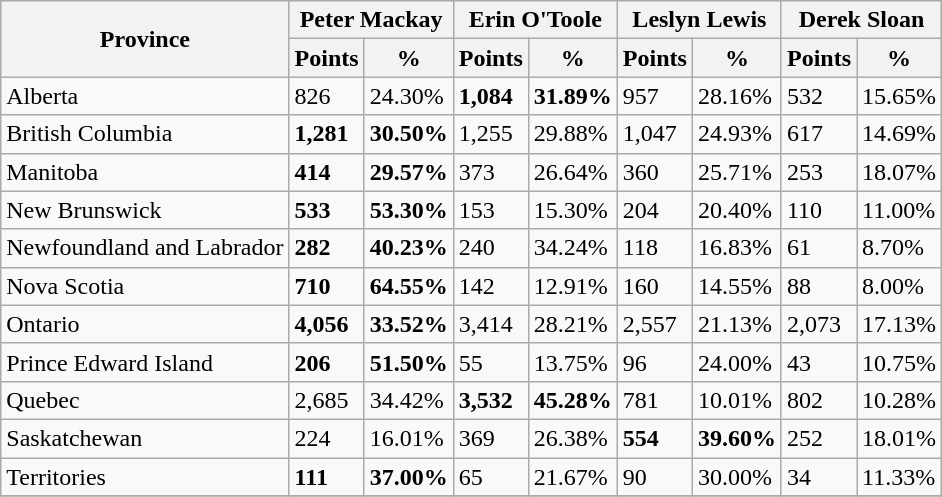<table class="wikitable">
<tr>
<th rowspan="2">Province</th>
<th colspan="2">Peter Mackay</th>
<th colspan="2">Erin O'Toole</th>
<th colspan="2">Leslyn Lewis</th>
<th colspan="2">Derek Sloan</th>
</tr>
<tr>
<th>Points</th>
<th>%</th>
<th>Points</th>
<th>%</th>
<th>Points</th>
<th>%</th>
<th>Points</th>
<th>%</th>
</tr>
<tr>
<td>Alberta</td>
<td>826</td>
<td>24.30%</td>
<td><strong>1,084</strong></td>
<td><strong>31.89%</strong></td>
<td>957</td>
<td>28.16%</td>
<td>532</td>
<td>15.65%</td>
</tr>
<tr>
<td>British Columbia</td>
<td><strong>1,281</strong></td>
<td><strong>30.50%</strong></td>
<td>1,255</td>
<td>29.88%</td>
<td>1,047</td>
<td>24.93%</td>
<td>617</td>
<td>14.69%</td>
</tr>
<tr>
<td>Manitoba</td>
<td><strong>414</strong></td>
<td><strong>29.57%</strong></td>
<td>373</td>
<td>26.64%</td>
<td>360</td>
<td>25.71%</td>
<td>253</td>
<td>18.07%</td>
</tr>
<tr>
<td>New Brunswick</td>
<td><strong>533</strong></td>
<td><strong>53.30%</strong></td>
<td>153</td>
<td>15.30%</td>
<td>204</td>
<td>20.40%</td>
<td>110</td>
<td>11.00%</td>
</tr>
<tr>
<td>Newfoundland and Labrador</td>
<td><strong>282</strong></td>
<td><strong>40.23%</strong></td>
<td>240</td>
<td>34.24%</td>
<td>118</td>
<td>16.83%</td>
<td>61</td>
<td>8.70%</td>
</tr>
<tr>
<td>Nova Scotia</td>
<td><strong>710</strong></td>
<td><strong>64.55%</strong></td>
<td>142</td>
<td>12.91%</td>
<td>160</td>
<td>14.55%</td>
<td>88</td>
<td>8.00%</td>
</tr>
<tr>
<td>Ontario</td>
<td><strong>4,056</strong></td>
<td><strong>33.52%</strong></td>
<td>3,414</td>
<td>28.21%</td>
<td>2,557</td>
<td>21.13%</td>
<td>2,073</td>
<td>17.13%</td>
</tr>
<tr>
<td>Prince Edward Island</td>
<td><strong>206</strong></td>
<td><strong>51.50%</strong></td>
<td>55</td>
<td>13.75%</td>
<td>96</td>
<td>24.00%</td>
<td>43</td>
<td>10.75%</td>
</tr>
<tr>
<td>Quebec</td>
<td>2,685</td>
<td>34.42%</td>
<td><strong>3,532</strong></td>
<td><strong>45.28%</strong></td>
<td>781</td>
<td>10.01%</td>
<td>802</td>
<td>10.28%</td>
</tr>
<tr>
<td>Saskatchewan</td>
<td>224</td>
<td>16.01%</td>
<td>369</td>
<td>26.38%</td>
<td><strong>554</strong></td>
<td><strong>39.60%</strong></td>
<td>252</td>
<td>18.01%</td>
</tr>
<tr>
<td>Territories</td>
<td><strong>111</strong></td>
<td><strong>37.00%</strong></td>
<td>65</td>
<td>21.67%</td>
<td>90</td>
<td>30.00%</td>
<td>34</td>
<td>11.33%</td>
</tr>
<tr>
</tr>
</table>
